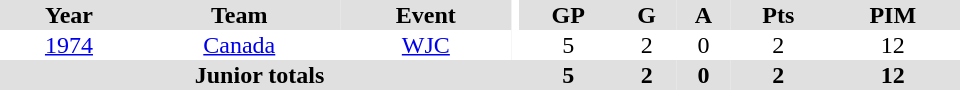<table border="0" cellpadding="1" cellspacing="0" ID="Table3" style="text-align:center; width:40em">
<tr bgcolor="#e0e0e0">
<th>Year</th>
<th>Team</th>
<th>Event</th>
<th rowspan="102" bgcolor="#ffffff"></th>
<th>GP</th>
<th>G</th>
<th>A</th>
<th>Pts</th>
<th>PIM</th>
</tr>
<tr>
<td><a href='#'>1974</a></td>
<td><a href='#'>Canada</a></td>
<td><a href='#'>WJC</a></td>
<td>5</td>
<td>2</td>
<td>0</td>
<td>2</td>
<td>12</td>
</tr>
<tr bgcolor="#e0e0e0">
<th colspan="4">Junior totals</th>
<th>5</th>
<th>2</th>
<th>0</th>
<th>2</th>
<th>12</th>
</tr>
</table>
